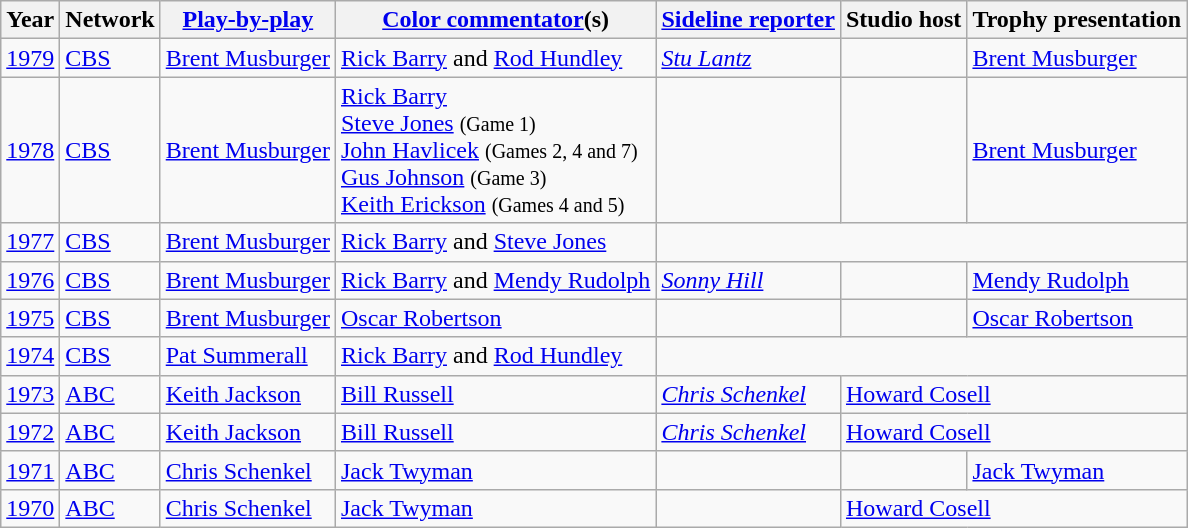<table class="wikitable">
<tr>
<th>Year</th>
<th>Network</th>
<th><a href='#'>Play-by-play</a></th>
<th><a href='#'>Color commentator</a>(s)</th>
<th><a href='#'>Sideline reporter</a></th>
<th>Studio host</th>
<th>Trophy presentation</th>
</tr>
<tr>
<td><a href='#'>1979</a></td>
<td><a href='#'>CBS</a></td>
<td><a href='#'>Brent Musburger</a></td>
<td><a href='#'>Rick Barry</a> and <a href='#'>Rod Hundley</a></td>
<td><em><a href='#'>Stu Lantz</a></em></td>
<td></td>
<td><a href='#'>Brent Musburger</a></td>
</tr>
<tr>
<td><a href='#'>1978</a></td>
<td><a href='#'>CBS</a></td>
<td><a href='#'>Brent Musburger</a></td>
<td><a href='#'>Rick Barry</a><br><a href='#'>Steve Jones</a> <small>(Game 1)</small><br><a href='#'>John Havlicek</a> <small>(Games 2, 4 and 7)</small><br><a href='#'>Gus Johnson</a> <small>(Game 3)</small><br><a href='#'>Keith Erickson</a> <small>(Games 4 and 5)</small></td>
<td></td>
<td></td>
<td><a href='#'>Brent Musburger</a></td>
</tr>
<tr>
<td><a href='#'>1977</a></td>
<td><a href='#'>CBS</a></td>
<td><a href='#'>Brent Musburger</a></td>
<td><a href='#'>Rick Barry</a> and <a href='#'>Steve Jones</a></td>
</tr>
<tr>
<td><a href='#'>1976</a></td>
<td><a href='#'>CBS</a></td>
<td><a href='#'>Brent Musburger</a></td>
<td><a href='#'>Rick Barry</a> and <a href='#'>Mendy Rudolph</a></td>
<td><em><a href='#'>Sonny Hill</a></em></td>
<td></td>
<td><a href='#'>Mendy Rudolph</a></td>
</tr>
<tr>
<td><a href='#'>1975</a></td>
<td><a href='#'>CBS</a></td>
<td><a href='#'>Brent Musburger</a></td>
<td><a href='#'>Oscar Robertson</a></td>
<td></td>
<td></td>
<td><a href='#'>Oscar Robertson</a></td>
</tr>
<tr>
<td><a href='#'>1974</a></td>
<td><a href='#'>CBS</a></td>
<td><a href='#'>Pat Summerall</a></td>
<td><a href='#'>Rick Barry</a> and <a href='#'>Rod Hundley</a></td>
</tr>
<tr>
<td><a href='#'>1973</a></td>
<td><a href='#'>ABC</a></td>
<td><a href='#'>Keith Jackson</a></td>
<td><a href='#'>Bill Russell</a></td>
<td><em><a href='#'>Chris Schenkel</a></em></td>
<td colspan="2"><a href='#'>Howard Cosell</a></td>
</tr>
<tr>
<td><a href='#'>1972</a></td>
<td><a href='#'>ABC</a></td>
<td><a href='#'>Keith Jackson</a></td>
<td><a href='#'>Bill Russell</a></td>
<td><em><a href='#'>Chris Schenkel</a></em></td>
<td colspan="2"><a href='#'>Howard Cosell</a></td>
</tr>
<tr>
<td><a href='#'>1971</a></td>
<td><a href='#'>ABC</a></td>
<td><a href='#'>Chris Schenkel</a></td>
<td><a href='#'>Jack Twyman</a></td>
<td></td>
<td></td>
<td><a href='#'>Jack Twyman</a></td>
</tr>
<tr>
<td rowspan=2><a href='#'>1970</a></td>
<td><a href='#'>ABC</a></td>
<td><a href='#'>Chris Schenkel</a></td>
<td><a href='#'>Jack Twyman</a></td>
<td></td>
<td colspan="2"><a href='#'>Howard Cosell</a></td>
</tr>
</table>
